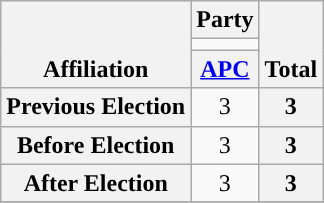<table class=wikitable style="text-align:center">
<tr style="vertical-align:bottom;">
<th rowspan=3>Affiliation</th>
<th colspan=1>Party</th>
<th rowspan=3>Total</th>
</tr>
<tr>
<td style="background-color:"></td>
</tr>
<tr>
<th><a href='#'>APC</a></th>
</tr>
<tr>
<th>Previous Election</th>
<td>3</td>
<th>3</th>
</tr>
<tr>
<th>Before Election</th>
<td>3</td>
<th>3</th>
</tr>
<tr>
<th>After Election</th>
<td>3</td>
<th>3</th>
</tr>
<tr>
</tr>
</table>
